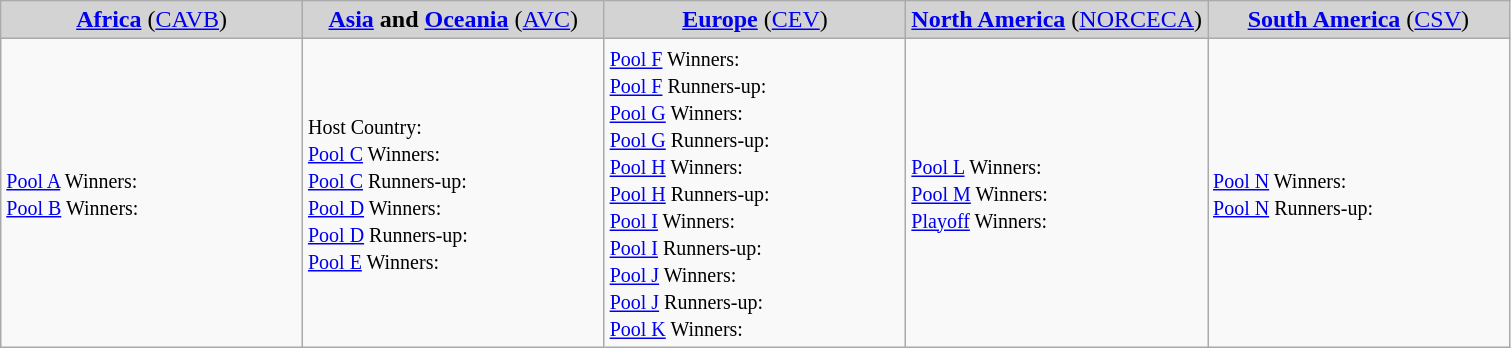<table class="wikitable">
<tr style="background:Lightgrey;">
<td style="width:20%; text-align:center;"><strong><a href='#'>Africa</a></strong> (<a href='#'>CAVB</a>)</td>
<td style="width:20%; text-align:center;"><strong><a href='#'>Asia</a> and <a href='#'>Oceania</a></strong> (<a href='#'>AVC</a>)</td>
<td style="width:20%; text-align:center;"><strong><a href='#'>Europe</a></strong> (<a href='#'>CEV</a>)</td>
<td style="width:20%; text-align:center;"><strong><a href='#'>North America</a></strong> (<a href='#'>NORCECA</a>)</td>
<td style="width:20%; text-align:center;"><strong><a href='#'>South America</a></strong> (<a href='#'>CSV</a>)</td>
</tr>
<tr>
<td><small><a href='#'>Pool A</a> Winners: <br><a href='#'>Pool B</a> Winners: </small></td>
<td><small>Host Country: <br><a href='#'>Pool C</a> Winners:  <br><a href='#'>Pool C</a> Runners-up: <br><a href='#'>Pool D</a> Winners: <br><a href='#'>Pool D</a> Runners-up: <br><a href='#'>Pool E</a> Winners: </small></td>
<td><small><a href='#'>Pool F</a> Winners: <br><a href='#'>Pool F</a> Runners-up: <br><a href='#'>Pool G</a> Winners: <br><a href='#'>Pool G</a> Runners-up: <br><a href='#'>Pool H</a> Winners: <br><a href='#'>Pool H</a> Runners-up: <br><a href='#'>Pool I</a> Winners: <br><a href='#'>Pool I</a> Runners-up: <br><a href='#'>Pool J</a> Winners: <br><a href='#'>Pool J</a> Runners-up: <br><a href='#'>Pool K</a> Winners: </small></td>
<td><small><a href='#'>Pool L</a> Winners: <br><a href='#'>Pool M</a> Winners: <br><a href='#'>Playoff</a> Winners: </small></td>
<td><small><a href='#'>Pool N</a> Winners: <br><a href='#'>Pool N</a> Runners-up: </small></td>
</tr>
</table>
